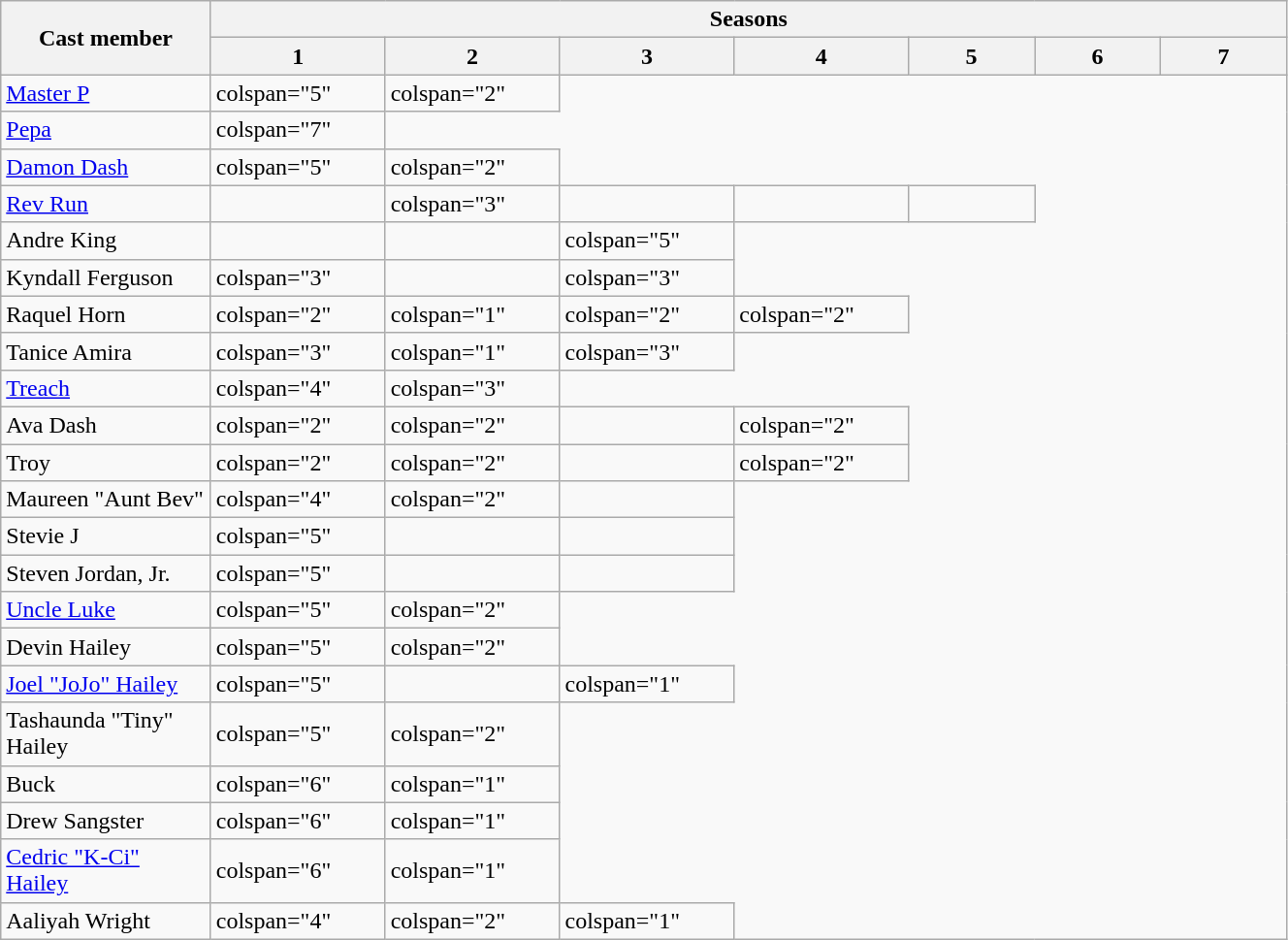<table class="wikitable plainrowheaders" style="width:70%;">
<tr>
<th scope="col" rowspan="2" style="width:10%;">Cast member</th>
<th scope="col" colspan="7">Seasons</th>
</tr>
<tr>
<th scope="col" style="width:6%;">1</th>
<th scope="col" style="width:6%;">2</th>
<th scope="col" style="width:6%;">3</th>
<th scope="col" style="width:6%;">4</th>
<th scope="col" style="width:6%;">5</th>
<th scope="col" style="width:6%;">6</th>
<th scope="col" style="width:6%;">7</th>
</tr>
<tr>
<td scope="row"><a href='#'>Master P</a></td>
<td>colspan="5" </td>
<td>colspan="2" </td>
</tr>
<tr>
<td scope="row"><a href='#'>Pepa</a></td>
<td>colspan="7" </td>
</tr>
<tr>
<td scope="row"><a href='#'>Damon Dash</a></td>
<td>colspan="5" </td>
<td>colspan="2" </td>
</tr>
<tr>
<td scope="row"><a href='#'>Rev Run</a></td>
<td></td>
<td>colspan="3" </td>
<td></td>
<td></td>
<td></td>
</tr>
<tr>
<td scope="row">Andre King</td>
<td></td>
<td></td>
<td>colspan="5" </td>
</tr>
<tr>
<td scope="row">Kyndall Ferguson</td>
<td>colspan="3" </td>
<td></td>
<td>colspan="3" </td>
</tr>
<tr>
<td scope="row">Raquel Horn</td>
<td>colspan="2" </td>
<td>colspan="1" </td>
<td>colspan="2" </td>
<td>colspan="2" </td>
</tr>
<tr>
<td scope="row">Tanice Amira</td>
<td>colspan="3" </td>
<td>colspan="1" </td>
<td>colspan="3" </td>
</tr>
<tr>
<td scope="row"><a href='#'>Treach</a></td>
<td>colspan="4" </td>
<td>colspan="3" </td>
</tr>
<tr>
<td scope="row">Ava Dash</td>
<td>colspan="2" </td>
<td>colspan="2" </td>
<td></td>
<td>colspan="2" </td>
</tr>
<tr>
<td scope="row">Troy</td>
<td>colspan="2" </td>
<td>colspan="2" </td>
<td></td>
<td>colspan="2" </td>
</tr>
<tr>
<td scope="row">Maureen "Aunt Bev"</td>
<td>colspan="4" </td>
<td>colspan="2" </td>
<td></td>
</tr>
<tr>
<td scope="row">Stevie J</td>
<td>colspan="5" </td>
<td></td>
<td></td>
</tr>
<tr>
<td scope="row">Steven Jordan, Jr.</td>
<td>colspan="5" </td>
<td></td>
<td></td>
</tr>
<tr>
<td scope="row"><a href='#'>Uncle Luke</a></td>
<td>colspan="5" </td>
<td>colspan="2" </td>
</tr>
<tr>
<td scope="row">Devin Hailey</td>
<td>colspan="5" </td>
<td>colspan="2" </td>
</tr>
<tr>
<td scope="row"><a href='#'>Joel "JoJo" Hailey</a></td>
<td>colspan="5" </td>
<td></td>
<td>colspan="1" </td>
</tr>
<tr>
<td scope="row">Tashaunda "Tiny" Hailey</td>
<td>colspan="5" </td>
<td>colspan="2" </td>
</tr>
<tr>
<td scope="row">Buck</td>
<td>colspan="6" </td>
<td>colspan="1" </td>
</tr>
<tr>
<td scope="row">Drew Sangster</td>
<td>colspan="6" </td>
<td>colspan="1" </td>
</tr>
<tr>
<td scope="row"><a href='#'>Cedric "K-Ci" Hailey</a></td>
<td>colspan="6" </td>
<td>colspan="1" </td>
</tr>
<tr>
<td scope="row">Aaliyah Wright</td>
<td>colspan="4" </td>
<td>colspan="2" </td>
<td>colspan="1" </td>
</tr>
</table>
